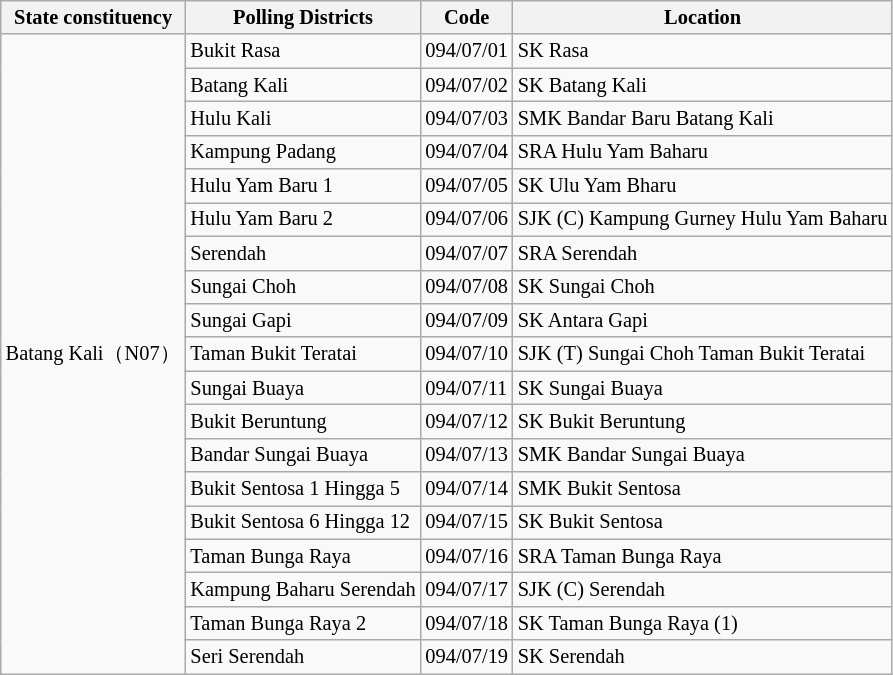<table class="wikitable sortable mw-collapsible" style="white-space:nowrap;font-size:85%">
<tr>
<th>State constituency</th>
<th>Polling Districts</th>
<th>Code</th>
<th>Location</th>
</tr>
<tr>
<td rowspan="19">Batang Kali（N07）</td>
<td>Bukit Rasa</td>
<td>094/07/01</td>
<td>SK Rasa</td>
</tr>
<tr>
<td>Batang Kali</td>
<td>094/07/02</td>
<td>SK Batang Kali</td>
</tr>
<tr>
<td>Hulu Kali</td>
<td>094/07/03</td>
<td>SMK Bandar Baru Batang Kali</td>
</tr>
<tr>
<td>Kampung Padang</td>
<td>094/07/04</td>
<td>SRA Hulu Yam Baharu</td>
</tr>
<tr>
<td>Hulu Yam Baru 1</td>
<td>094/07/05</td>
<td>SK Ulu Yam Bharu</td>
</tr>
<tr>
<td>Hulu Yam Baru 2</td>
<td>094/07/06</td>
<td>SJK (C) Kampung Gurney Hulu Yam Baharu</td>
</tr>
<tr>
<td>Serendah</td>
<td>094/07/07</td>
<td>SRA Serendah</td>
</tr>
<tr>
<td>Sungai Choh</td>
<td>094/07/08</td>
<td>SK Sungai Choh</td>
</tr>
<tr>
<td>Sungai Gapi</td>
<td>094/07/09</td>
<td>SK Antara Gapi</td>
</tr>
<tr>
<td>Taman Bukit Teratai</td>
<td>094/07/10</td>
<td>SJK (T) Sungai Choh Taman Bukit Teratai</td>
</tr>
<tr>
<td>Sungai Buaya</td>
<td>094/07/11</td>
<td>SK Sungai Buaya</td>
</tr>
<tr>
<td>Bukit Beruntung</td>
<td>094/07/12</td>
<td>SK Bukit Beruntung</td>
</tr>
<tr>
<td>Bandar Sungai Buaya</td>
<td>094/07/13</td>
<td>SMK Bandar Sungai Buaya</td>
</tr>
<tr>
<td>Bukit Sentosa 1 Hingga 5</td>
<td>094/07/14</td>
<td>SMK Bukit Sentosa</td>
</tr>
<tr>
<td>Bukit Sentosa 6 Hingga 12</td>
<td>094/07/15</td>
<td>SK Bukit Sentosa</td>
</tr>
<tr>
<td>Taman Bunga Raya</td>
<td>094/07/16</td>
<td>SRA Taman Bunga Raya</td>
</tr>
<tr>
<td>Kampung Baharu Serendah</td>
<td>094/07/17</td>
<td>SJK (C) Serendah</td>
</tr>
<tr>
<td>Taman Bunga Raya 2</td>
<td>094/07/18</td>
<td>SK Taman Bunga Raya (1)</td>
</tr>
<tr>
<td>Seri Serendah</td>
<td>094/07/19</td>
<td>SK Serendah</td>
</tr>
</table>
